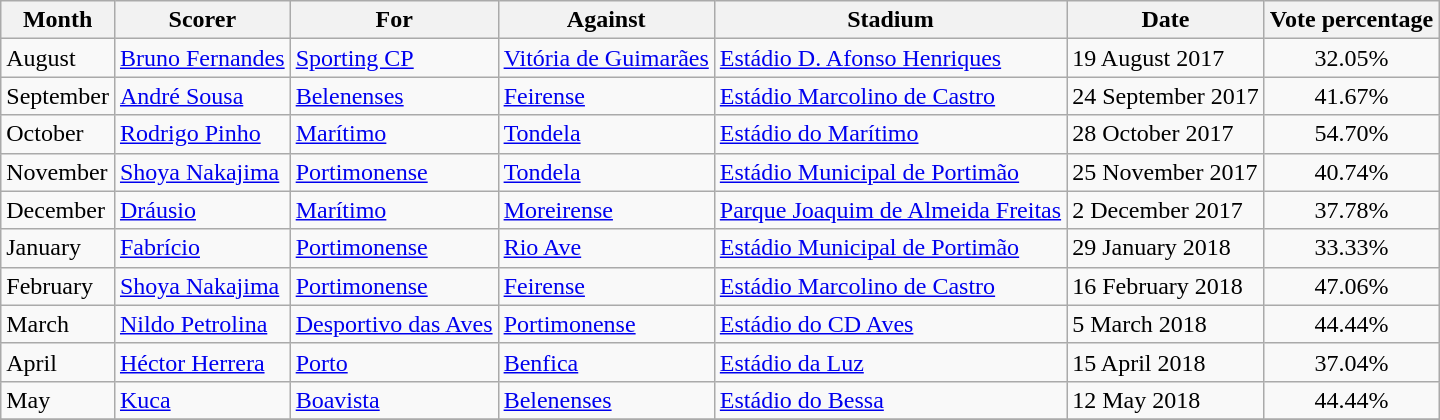<table class="wikitable sortable">
<tr>
<th>Month</th>
<th>Scorer</th>
<th>For</th>
<th>Against</th>
<th>Stadium</th>
<th>Date</th>
<th>Vote percentage</th>
</tr>
<tr>
<td>August</td>
<td> <a href='#'>Bruno Fernandes</a></td>
<td><a href='#'>Sporting CP</a></td>
<td><a href='#'>Vitória de Guimarães</a></td>
<td><a href='#'>Estádio D. Afonso Henriques</a></td>
<td>19 August 2017</td>
<td align="center">32.05%</td>
</tr>
<tr>
<td>September</td>
<td> <a href='#'>André Sousa</a></td>
<td><a href='#'>Belenenses</a></td>
<td><a href='#'>Feirense</a></td>
<td><a href='#'>Estádio Marcolino de Castro</a></td>
<td>24 September 2017</td>
<td align="center">41.67%</td>
</tr>
<tr>
<td>October</td>
<td> <a href='#'>Rodrigo Pinho</a></td>
<td><a href='#'>Marítimo</a></td>
<td><a href='#'>Tondela</a></td>
<td><a href='#'>Estádio do Marítimo</a></td>
<td>28 October 2017</td>
<td align="center">54.70%</td>
</tr>
<tr>
<td>November</td>
<td> <a href='#'>Shoya Nakajima</a></td>
<td><a href='#'>Portimonense</a></td>
<td><a href='#'>Tondela</a></td>
<td><a href='#'>Estádio Municipal de Portimão</a></td>
<td>25 November 2017</td>
<td align="center">40.74%</td>
</tr>
<tr>
<td>December</td>
<td> <a href='#'>Dráusio</a></td>
<td><a href='#'>Marítimo</a></td>
<td><a href='#'>Moreirense</a></td>
<td><a href='#'>Parque Joaquim de Almeida Freitas</a></td>
<td>2 December 2017</td>
<td align="center">37.78%</td>
</tr>
<tr>
<td>January</td>
<td> <a href='#'>Fabrício</a></td>
<td><a href='#'>Portimonense</a></td>
<td><a href='#'>Rio Ave</a></td>
<td><a href='#'>Estádio Municipal de Portimão</a></td>
<td>29 January 2018</td>
<td align="center">33.33%</td>
</tr>
<tr>
<td>February</td>
<td> <a href='#'>Shoya Nakajima</a></td>
<td><a href='#'>Portimonense</a></td>
<td><a href='#'>Feirense</a></td>
<td><a href='#'>Estádio Marcolino de Castro</a></td>
<td>16 February 2018</td>
<td align="center">47.06%</td>
</tr>
<tr>
<td>March</td>
<td> <a href='#'>Nildo Petrolina</a></td>
<td><a href='#'>Desportivo das Aves</a></td>
<td><a href='#'>Portimonense</a></td>
<td><a href='#'>Estádio do CD Aves</a></td>
<td>5 March 2018</td>
<td align="center">44.44%</td>
</tr>
<tr>
<td>April</td>
<td> <a href='#'>Héctor Herrera</a></td>
<td><a href='#'>Porto</a></td>
<td><a href='#'>Benfica</a></td>
<td><a href='#'>Estádio da Luz</a></td>
<td>15 April 2018</td>
<td align="center">37.04%</td>
</tr>
<tr>
<td>May</td>
<td> <a href='#'>Kuca</a></td>
<td><a href='#'>Boavista</a></td>
<td><a href='#'>Belenenses</a></td>
<td><a href='#'>Estádio do Bessa</a></td>
<td>12 May 2018</td>
<td align="center">44.44%</td>
</tr>
<tr>
</tr>
</table>
